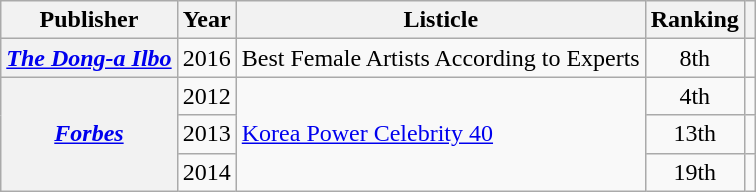<table class="wikitable plainrowheaders sortable" style="margin-right: 0;">
<tr>
<th scope="col">Publisher</th>
<th scope="col">Year</th>
<th scope="col">Listicle</th>
<th scope="col">Ranking</th>
<th scope="col" class="unsortable"></th>
</tr>
<tr>
<th scope="row"><em><a href='#'>The Dong-a Ilbo</a></em></th>
<td>2016</td>
<td style="text-align:left;">Best Female Artists According to Experts</td>
<td style="text-align:center;">8th</td>
<td style="text-align:center;"></td>
</tr>
<tr>
<th scope="row" rowspan="3"><em><a href='#'>Forbes</a></em></th>
<td>2012</td>
<td rowspan="3"><a href='#'>Korea Power Celebrity 40</a></td>
<td style="text-align:center;">4th</td>
<td style="text-align:center;"></td>
</tr>
<tr>
<td>2013</td>
<td style="text-align:center;">13th</td>
<td style="text-align:center;"></td>
</tr>
<tr>
<td>2014</td>
<td style="text-align:center;">19th</td>
<td style="text-align:center;"></td>
</tr>
</table>
